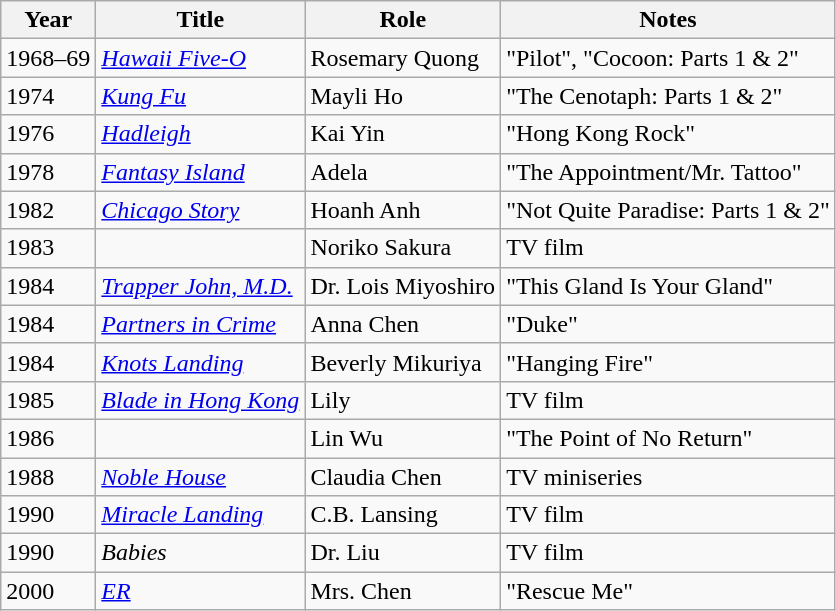<table class="wikitable sortable">
<tr>
<th>Year</th>
<th>Title</th>
<th>Role</th>
<th class="unsortable">Notes</th>
</tr>
<tr>
<td>1968–69</td>
<td><em><a href='#'>Hawaii Five-O</a></em></td>
<td>Rosemary Quong</td>
<td>"Pilot", "Cocoon: Parts 1 & 2"</td>
</tr>
<tr>
<td>1974</td>
<td><em><a href='#'>Kung Fu</a></em></td>
<td>Mayli Ho</td>
<td>"The Cenotaph: Parts 1 & 2"</td>
</tr>
<tr>
<td>1976</td>
<td><em><a href='#'>Hadleigh</a></em></td>
<td>Kai Yin</td>
<td>"Hong Kong Rock"</td>
</tr>
<tr>
<td>1978</td>
<td><em><a href='#'>Fantasy Island</a></em></td>
<td>Adela</td>
<td>"The Appointment/Mr. Tattoo"</td>
</tr>
<tr>
<td>1982</td>
<td><em><a href='#'>Chicago Story</a></em></td>
<td>Hoanh Anh</td>
<td>"Not Quite Paradise: Parts 1 & 2"</td>
</tr>
<tr>
<td>1983</td>
<td><em></em></td>
<td>Noriko Sakura</td>
<td>TV film</td>
</tr>
<tr>
<td>1984</td>
<td><em><a href='#'>Trapper John, M.D.</a></em></td>
<td>Dr. Lois Miyoshiro</td>
<td>"This Gland Is Your Gland"</td>
</tr>
<tr>
<td>1984</td>
<td><em><a href='#'>Partners in Crime</a></em></td>
<td>Anna Chen</td>
<td>"Duke"</td>
</tr>
<tr>
<td>1984</td>
<td><em><a href='#'>Knots Landing</a></em></td>
<td>Beverly Mikuriya</td>
<td>"Hanging Fire"</td>
</tr>
<tr>
<td>1985</td>
<td><em><a href='#'>Blade in Hong Kong</a></em></td>
<td>Lily</td>
<td>TV film</td>
</tr>
<tr>
<td>1986</td>
<td><em></em></td>
<td>Lin Wu</td>
<td>"The Point of No Return"</td>
</tr>
<tr>
<td>1988</td>
<td><em><a href='#'>Noble House</a></em></td>
<td>Claudia Chen</td>
<td>TV miniseries</td>
</tr>
<tr>
<td>1990</td>
<td><em><a href='#'>Miracle Landing</a></em></td>
<td>C.B. Lansing</td>
<td>TV film</td>
</tr>
<tr>
<td>1990</td>
<td><em>Babies</em></td>
<td>Dr. Liu</td>
<td>TV film</td>
</tr>
<tr>
<td>2000</td>
<td><em><a href='#'>ER</a></em></td>
<td>Mrs. Chen</td>
<td>"Rescue Me"</td>
</tr>
</table>
